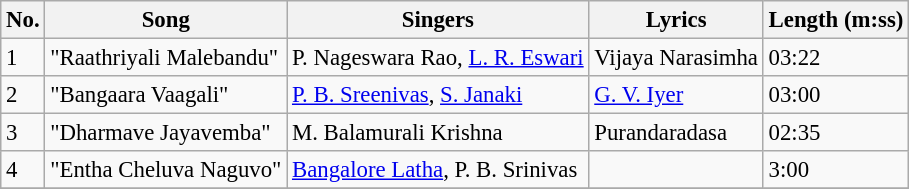<table class="wikitable" style="font-size:95%;">
<tr>
<th>No.</th>
<th>Song</th>
<th>Singers</th>
<th>Lyrics</th>
<th>Length (m:ss)</th>
</tr>
<tr>
<td>1</td>
<td>"Raathriyali Malebandu"</td>
<td>P. Nageswara Rao, <a href='#'>L. R. Eswari</a></td>
<td>Vijaya Narasimha</td>
<td>03:22</td>
</tr>
<tr>
<td>2</td>
<td>"Bangaara Vaagali"</td>
<td><a href='#'>P. B. Sreenivas</a>, <a href='#'>S. Janaki</a></td>
<td><a href='#'>G. V. Iyer</a></td>
<td>03:00</td>
</tr>
<tr>
<td>3</td>
<td>"Dharmave Jayavemba"</td>
<td>M. Balamurali Krishna</td>
<td>Purandaradasa</td>
<td>02:35</td>
</tr>
<tr>
<td>4</td>
<td>"Entha Cheluva Naguvo"</td>
<td><a href='#'>Bangalore Latha</a>, P. B. Srinivas</td>
<td></td>
<td>3:00</td>
</tr>
<tr>
</tr>
</table>
